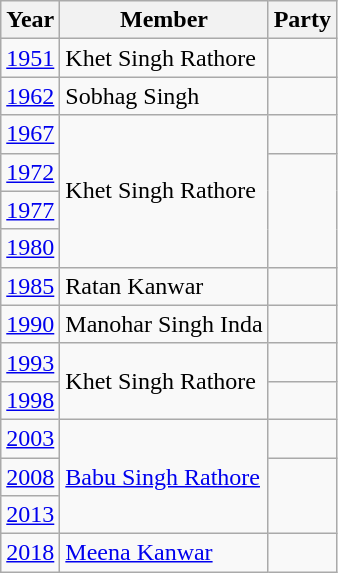<table class="wikitable sortable">
<tr>
<th>Year</th>
<th>Member</th>
<th colspan=2>Party</th>
</tr>
<tr>
<td><a href='#'>1951</a></td>
<td>Khet Singh Rathore</td>
<td></td>
</tr>
<tr>
<td><a href='#'>1962</a></td>
<td>Sobhag Singh</td>
<td></td>
</tr>
<tr>
<td><a href='#'>1967</a></td>
<td rowspan=4>Khet Singh Rathore</td>
<td></td>
</tr>
<tr>
<td><a href='#'>1972</a></td>
</tr>
<tr>
<td><a href='#'>1977</a></td>
</tr>
<tr>
<td><a href='#'>1980</a></td>
</tr>
<tr>
<td><a href='#'>1985</a></td>
<td>Ratan Kanwar</td>
<td></td>
</tr>
<tr>
<td><a href='#'>1990</a></td>
<td>Manohar Singh Inda</td>
</tr>
<tr>
<td><a href='#'>1993</a></td>
<td rowspan=2>Khet Singh Rathore</td>
<td></td>
</tr>
<tr>
<td><a href='#'>1998</a></td>
</tr>
<tr>
<td><a href='#'>2003</a></td>
<td rowspan=3><a href='#'>Babu Singh Rathore</a></td>
<td></td>
</tr>
<tr>
<td><a href='#'>2008</a></td>
</tr>
<tr>
<td><a href='#'>2013</a></td>
</tr>
<tr>
<td><a href='#'>2018</a></td>
<td><a href='#'>Meena Kanwar</a></td>
<td></td>
</tr>
</table>
